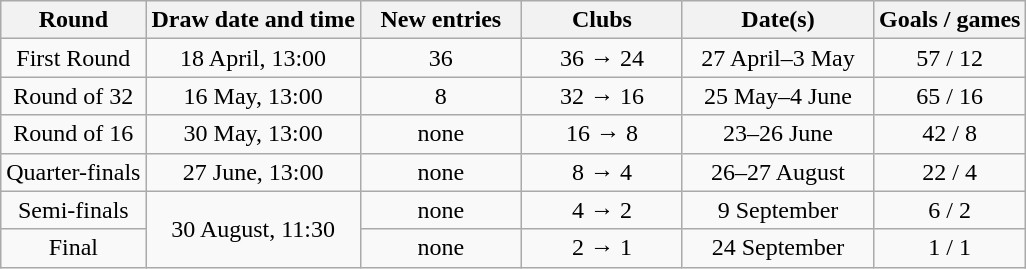<table class="wikitable" style="text-align:center">
<tr>
<th>Round</th>
<th>Draw date and time</th>
<th width=100>New entries</th>
<th width=100>Clubs</th>
<th width=120>Date(s)</th>
<th>Goals / games</th>
</tr>
<tr>
<td>First Round</td>
<td>18 April, 13:00</td>
<td>36</td>
<td>36 → 24</td>
<td>27 April–3 May</td>
<td>57 / 12</td>
</tr>
<tr>
<td>Round of 32</td>
<td>16 May, 13:00</td>
<td>8</td>
<td>32 → 16</td>
<td>25 May–4 June</td>
<td>65 / 16</td>
</tr>
<tr>
<td>Round of 16</td>
<td>30 May, 13:00</td>
<td>none</td>
<td>16 → 8</td>
<td>23–26 June</td>
<td>42 / 8</td>
</tr>
<tr>
<td>Quarter-finals</td>
<td>27 June, 13:00</td>
<td>none</td>
<td>8 → 4</td>
<td>26–27 August</td>
<td>22 / 4</td>
</tr>
<tr>
<td>Semi-finals</td>
<td rowspan="2">30 August, 11:30</td>
<td>none</td>
<td>4 → 2</td>
<td>9 September</td>
<td>6 / 2</td>
</tr>
<tr>
<td>Final</td>
<td>none</td>
<td>2 → 1</td>
<td>24 September</td>
<td>1 / 1</td>
</tr>
</table>
